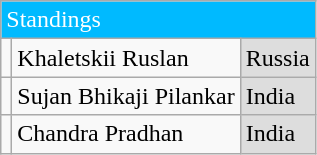<table class="wikitable">
<tr>
<td colspan="3" style="background:#00baff;color:#fff">Standings</td>
</tr>
<tr>
<td></td>
<td>Khaletskii Ruslan</td>
<td style="background:#dddddd">Russia</td>
</tr>
<tr>
<td></td>
<td>Sujan Bhikaji Pilankar</td>
<td style="background:#dddddd"> India</td>
</tr>
<tr>
<td></td>
<td>Chandra Pradhan</td>
<td style="background:#dddddd"> India</td>
</tr>
</table>
